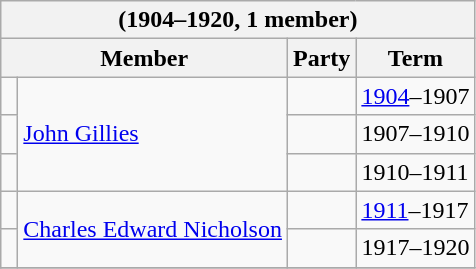<table class="wikitable">
<tr>
<th colspan="4">(1904–1920, 1 member)</th>
</tr>
<tr>
<th colspan="2">Member</th>
<th>Party</th>
<th>Term</th>
</tr>
<tr>
<td> </td>
<td rowspan="3"><a href='#'>John Gillies</a></td>
<td></td>
<td><a href='#'>1904</a>–1907</td>
</tr>
<tr>
<td> </td>
<td></td>
<td>1907–1910</td>
</tr>
<tr>
<td> </td>
<td></td>
<td>1910–1911</td>
</tr>
<tr>
<td> </td>
<td rowspan="2"><a href='#'>Charles Edward Nicholson</a></td>
<td></td>
<td><a href='#'>1911</a>–1917</td>
</tr>
<tr>
<td> </td>
<td></td>
<td>1917–1920</td>
</tr>
<tr>
</tr>
</table>
